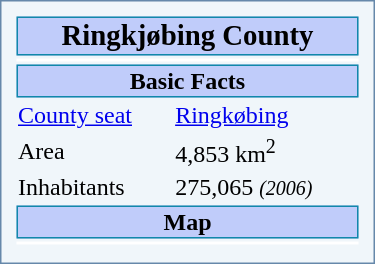<table colspan="4" width=250 style="border: 1px solid #6688AA; background-color:#f0f6fa; margin:0.5em; padding:0.5em; float:right" valign="top" |>
<tr>
<td style="border: 1px solid #1188AA; background-color:#c0ccfa" align="center" colspan="2"><big><strong>Ringkjøbing County</strong></big><br></td>
</tr>
<tr>
<td bgcolor=#FFFFFF align="center" colspan="2"></td>
</tr>
<tr>
<td style="border: 1px solid #1188AA; background-color:#c0ccfa" align="center" colspan="2"><strong>Basic Facts</strong></td>
</tr>
<tr>
<td><a href='#'>County seat</a></td>
<td><a href='#'>Ringkøbing</a></td>
</tr>
<tr>
<td>Area</td>
<td>4,853 km<sup>2</sup></td>
</tr>
<tr>
<td>Inhabitants</td>
<td>275,065 <small><em>(2006)</em></small></td>
</tr>
<tr>
<td style="border: 1px solid #1188AA; background-color:#c0ccfa" align="center" colspan="2"><strong>Map</strong></td>
</tr>
<tr>
<td bgcolor=#FFFFFF align="center" colspan="2"></td>
</tr>
<tr>
</tr>
</table>
